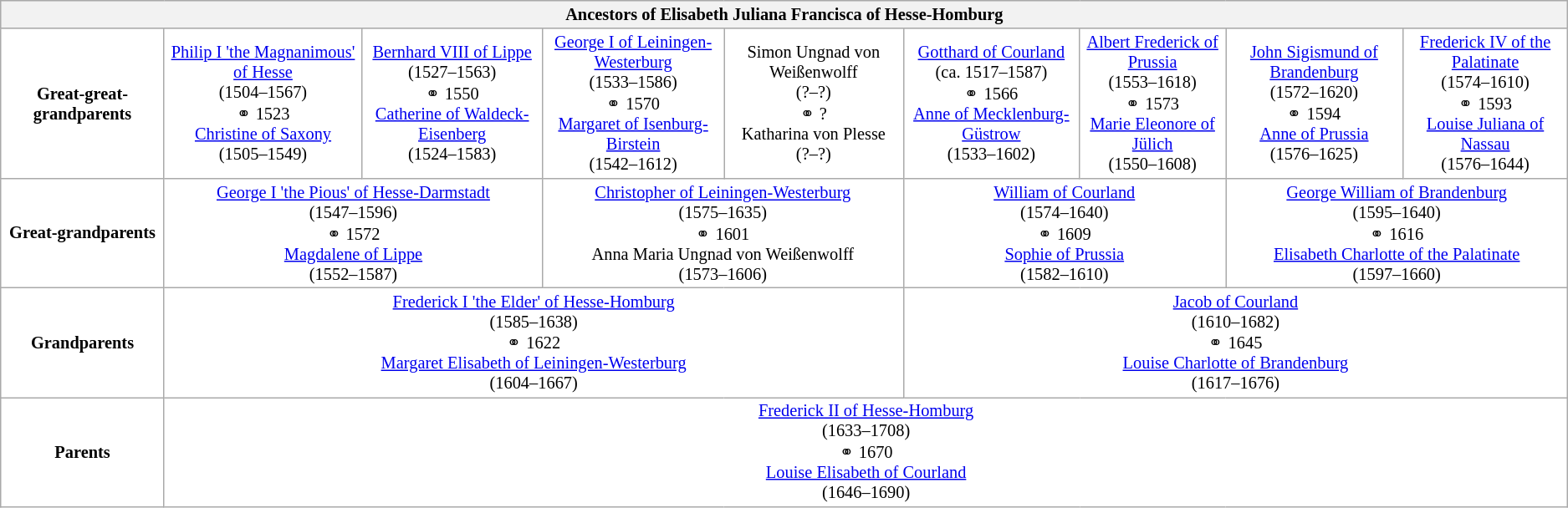<table class="wikitable" style="background:#FFFFFF; font-size:85%; text-align:center">
<tr bgcolor="#E0E0E0">
<th colspan="9">Ancestors of Elisabeth Juliana Francisca of Hesse-Homburg</th>
</tr>
<tr>
<td><strong>Great-great-grandparents</strong></td>
<td colspan="1"><a href='#'>Philip I 'the Magnanimous' of Hesse</a><br>(1504–1567)<br>⚭ 1523<br><a href='#'>Christine of Saxony</a><br>(1505–1549)</td>
<td colspan="1"><a href='#'>Bernhard VIII of Lippe</a><br>(1527–1563)<br>⚭ 1550<br><a href='#'>Catherine of Waldeck-Eisenberg</a><br>(1524–1583)</td>
<td colspan="1"><a href='#'>George I of Leiningen-Westerburg</a><br>(1533–1586)<br>⚭ 1570<br><a href='#'>Margaret of Isenburg-Birstein</a><br>(1542–1612)</td>
<td colspan="1">Simon Ungnad von Weißenwolff<br>(?–?)<br>⚭ ?<br>Katharina von Plesse<br>(?–?)</td>
<td colspan="1"><a href='#'>Gotthard of Courland</a><br>(ca. 1517–1587)<br>⚭ 1566<br><a href='#'>Anne of Mecklenburg-Güstrow</a><br>(1533–1602)</td>
<td colspan="1"><a href='#'>Albert Frederick of Prussia</a><br>(1553–1618)<br>⚭ 1573<br><a href='#'>Marie Eleonore of Jülich</a><br>(1550–1608)</td>
<td colspan="1"><a href='#'>John Sigismund of Brandenburg</a><br>(1572–1620)<br>⚭ 1594<br><a href='#'>Anne of Prussia</a><br>(1576–1625)</td>
<td colspan="1"><a href='#'>Frederick IV of the Palatinate</a><br>(1574–1610)<br>⚭ 1593<br><a href='#'>Louise Juliana of Nassau</a><br>(1576–1644)</td>
</tr>
<tr>
<td><strong>Great-grandparents</strong></td>
<td colspan="2"><a href='#'>George I 'the Pious' of Hesse-Darmstadt</a><br>(1547–1596)<br>⚭ 1572<br><a href='#'>Magdalene of Lippe</a><br>(1552–1587)</td>
<td colspan="2"><a href='#'>Christopher of Leiningen-Westerburg</a><br>(1575–1635)<br>⚭ 1601<br>Anna Maria Ungnad von Weißenwolff<br>(1573–1606)</td>
<td colspan="2"><a href='#'>William of Courland</a><br>(1574–1640)<br>⚭ 1609<br><a href='#'>Sophie of Prussia</a><br>(1582–1610)</td>
<td colspan="2"><a href='#'>George William of Brandenburg</a><br>(1595–1640)<br>⚭ 1616<br><a href='#'>Elisabeth Charlotte of the Palatinate</a><br>(1597–1660)</td>
</tr>
<tr>
<td><strong>Grandparents</strong></td>
<td colspan="4"><a href='#'>Frederick I 'the Elder' of Hesse-Homburg</a><br>(1585–1638)<br>⚭ 1622<br><a href='#'>Margaret Elisabeth of Leiningen-Westerburg</a><br>(1604–1667)</td>
<td colspan="4"><a href='#'>Jacob of Courland</a><br>(1610–1682)<br>⚭ 1645<br><a href='#'>Louise Charlotte of Brandenburg</a><br>(1617–1676)</td>
</tr>
<tr>
<td><strong>Parents</strong></td>
<td colspan="8"><a href='#'>Frederick II of Hesse-Homburg</a><br>(1633–1708)<br>⚭ 1670<br><a href='#'>Louise Elisabeth of Courland</a><br>(1646–1690)</td>
</tr>
</table>
